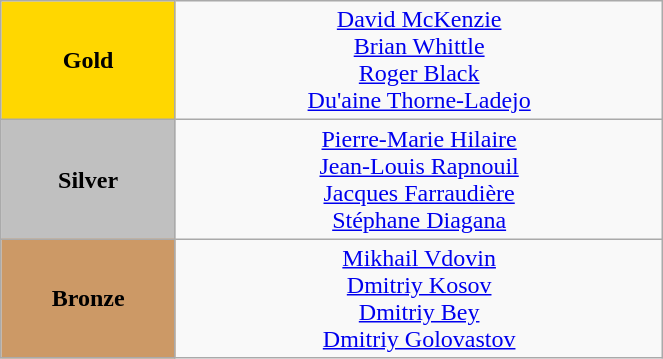<table class="wikitable" style="text-align:center; " width="35%">
<tr>
<td bgcolor="gold"><strong>Gold</strong></td>
<td><a href='#'>David McKenzie</a><br><a href='#'>Brian Whittle</a><br><a href='#'>Roger Black</a><br><a href='#'>Du'aine Thorne-Ladejo</a><br><small><em></em></small></td>
</tr>
<tr>
<td bgcolor="silver"><strong>Silver</strong></td>
<td><a href='#'>Pierre-Marie Hilaire</a><br><a href='#'>Jean-Louis Rapnouil</a><br><a href='#'>Jacques Farraudière</a><br><a href='#'>Stéphane Diagana</a><br><small><em></em></small></td>
</tr>
<tr>
<td bgcolor="CC9966"><strong>Bronze</strong></td>
<td><a href='#'>Mikhail Vdovin</a><br><a href='#'>Dmitriy Kosov</a><br><a href='#'>Dmitriy Bey</a><br><a href='#'>Dmitriy Golovastov</a><br><small><em></em></small></td>
</tr>
</table>
